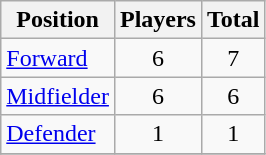<table class="sortable wikitable">
<tr>
<th>Position</th>
<th>Players</th>
<th>Total</th>
</tr>
<tr>
<td><a href='#'>Forward</a></td>
<td align=center>6</td>
<td align=center>7</td>
</tr>
<tr>
<td><a href='#'>Midfielder</a></td>
<td align=center>6</td>
<td align=center>6</td>
</tr>
<tr>
<td><a href='#'>Defender</a></td>
<td align=center>1</td>
<td align=center>1</td>
</tr>
<tr>
</tr>
</table>
